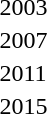<table>
<tr>
<td>2003</td>
<td></td>
<td></td>
<td></td>
</tr>
<tr>
<td rowspan=2>2007</td>
<td rowspan=2></td>
<td rowspan=2></td>
<td></td>
</tr>
<tr>
<td></td>
</tr>
<tr>
<td rowspan=2>2011<br></td>
<td rowspan=2></td>
<td rowspan=2></td>
<td></td>
</tr>
<tr>
<td></td>
</tr>
<tr>
<td rowspan=2>2015<br></td>
<td rowspan=2></td>
<td rowspan=2></td>
<td></td>
</tr>
<tr>
<td></td>
</tr>
</table>
